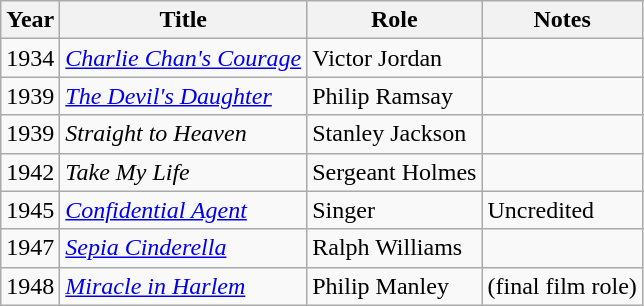<table class="wikitable">
<tr>
<th>Year</th>
<th>Title</th>
<th>Role</th>
<th>Notes</th>
</tr>
<tr>
<td>1934</td>
<td><em><a href='#'>Charlie Chan's Courage</a></em></td>
<td>Victor Jordan</td>
<td></td>
</tr>
<tr>
<td>1939</td>
<td><em><a href='#'>The Devil's Daughter</a></em></td>
<td>Philip Ramsay</td>
<td></td>
</tr>
<tr>
<td>1939</td>
<td><em>Straight to Heaven</em></td>
<td>Stanley Jackson</td>
<td></td>
</tr>
<tr>
<td>1942</td>
<td><em>Take My Life</em></td>
<td>Sergeant Holmes</td>
<td></td>
</tr>
<tr>
<td>1945</td>
<td><em><a href='#'>Confidential Agent</a></em></td>
<td>Singer</td>
<td>Uncredited</td>
</tr>
<tr>
<td>1947</td>
<td><em><a href='#'>Sepia Cinderella</a></em></td>
<td>Ralph Williams</td>
<td></td>
</tr>
<tr>
<td>1948</td>
<td><em><a href='#'>Miracle in Harlem</a></em></td>
<td>Philip Manley</td>
<td>(final film role)</td>
</tr>
</table>
